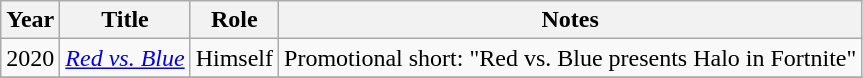<table class="wikitable sortable plainrowheaders">
<tr>
<th scope="col">Year</th>
<th scope="col">Title</th>
<th scope="col">Role</th>
<th scope="col" class="unsortable">Notes</th>
</tr>
<tr>
<td>2020</td>
<td><em><a href='#'>Red vs. Blue</a></em></td>
<td>Himself</td>
<td>Promotional short: "Red vs. Blue presents Halo in Fortnite"</td>
</tr>
<tr>
</tr>
</table>
